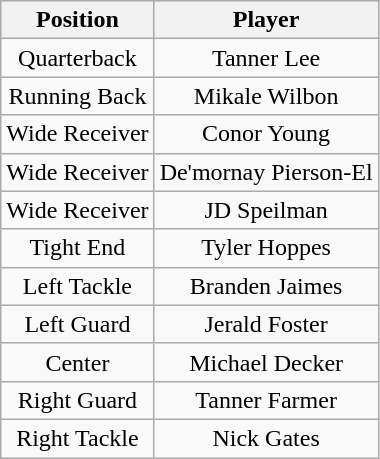<table class="wikitable" style="text-align: center;">
<tr>
<th>Position</th>
<th>Player</th>
</tr>
<tr>
<td>Quarterback</td>
<td>Tanner Lee</td>
</tr>
<tr>
<td>Running Back</td>
<td>Mikale Wilbon</td>
</tr>
<tr>
<td>Wide Receiver</td>
<td>Conor Young</td>
</tr>
<tr>
<td>Wide Receiver</td>
<td>De'mornay Pierson-El</td>
</tr>
<tr>
<td>Wide Receiver</td>
<td>JD Speilman</td>
</tr>
<tr>
<td>Tight End</td>
<td>Tyler Hoppes</td>
</tr>
<tr>
<td>Left Tackle</td>
<td>Branden Jaimes</td>
</tr>
<tr>
<td>Left Guard</td>
<td>Jerald Foster</td>
</tr>
<tr>
<td>Center</td>
<td>Michael Decker</td>
</tr>
<tr>
<td>Right Guard</td>
<td>Tanner Farmer</td>
</tr>
<tr>
<td>Right Tackle</td>
<td>Nick Gates</td>
</tr>
</table>
